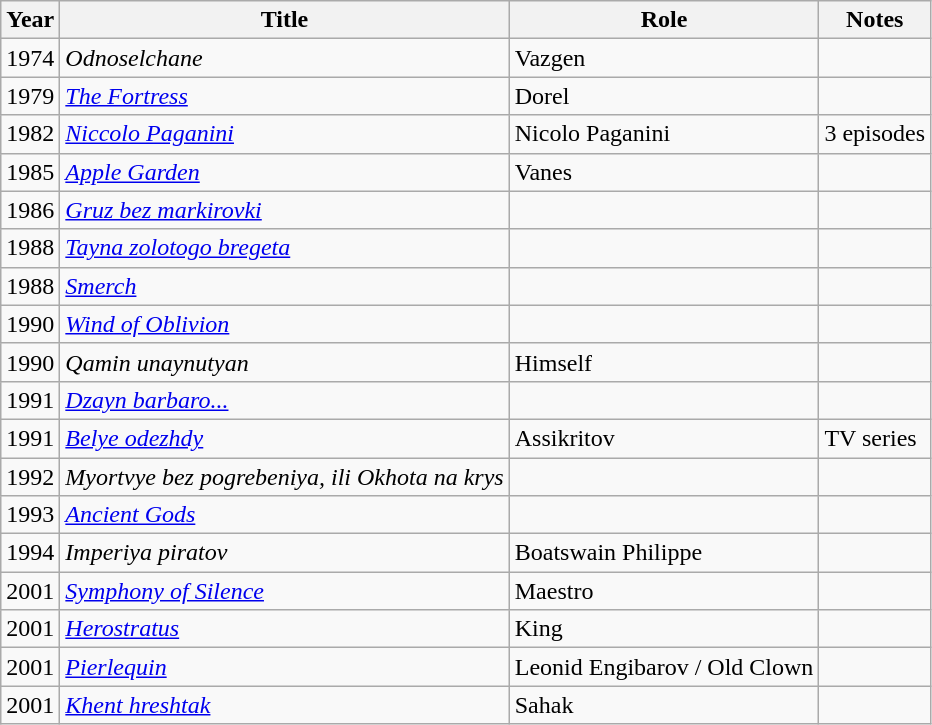<table class="wikitable">
<tr>
<th>Year</th>
<th>Title</th>
<th>Role</th>
<th>Notes</th>
</tr>
<tr>
<td>1974</td>
<td><em>Odnoselchane</em></td>
<td>Vazgen</td>
<td></td>
</tr>
<tr>
<td>1979</td>
<td><em><a href='#'>The Fortress</a></em></td>
<td>Dorel</td>
<td></td>
</tr>
<tr>
<td>1982</td>
<td><em><a href='#'>Niccolo Paganini</a></em></td>
<td>Nicolo Paganini</td>
<td>3 episodes</td>
</tr>
<tr>
<td>1985</td>
<td><em><a href='#'>Apple Garden</a></em></td>
<td>Vanes</td>
<td></td>
</tr>
<tr>
<td>1986</td>
<td><em><a href='#'>Gruz bez markirovki</a></em></td>
<td></td>
<td></td>
</tr>
<tr>
<td>1988</td>
<td><em><a href='#'>Tayna zolotogo bregeta</a></em></td>
<td></td>
<td></td>
</tr>
<tr>
<td>1988</td>
<td><em><a href='#'>Smerch</a></em></td>
<td></td>
<td></td>
</tr>
<tr>
<td>1990</td>
<td><em><a href='#'>Wind of Oblivion</a></em></td>
<td></td>
<td></td>
</tr>
<tr>
<td>1990</td>
<td><em>Qamin unaynutyan</em></td>
<td>Himself</td>
<td></td>
</tr>
<tr>
<td>1991</td>
<td><em><a href='#'>Dzayn barbaro...</a></em></td>
<td></td>
<td></td>
</tr>
<tr>
<td>1991</td>
<td><em><a href='#'>Belye odezhdy</a></em></td>
<td>Assikritov</td>
<td>TV series</td>
</tr>
<tr>
<td>1992</td>
<td><em>Myortvye bez pogrebeniya, ili Okhota na krys</em></td>
<td></td>
<td></td>
</tr>
<tr>
<td>1993</td>
<td><em><a href='#'>Ancient Gods</a></em></td>
<td></td>
<td></td>
</tr>
<tr>
<td>1994</td>
<td><em>Imperiya piratov</em></td>
<td>Boatswain Philippe</td>
<td></td>
</tr>
<tr>
<td>2001</td>
<td><em><a href='#'>Symphony of Silence</a></em></td>
<td>Maestro</td>
<td></td>
</tr>
<tr>
<td>2001</td>
<td><em><a href='#'>Herostratus</a></em></td>
<td>King</td>
<td></td>
</tr>
<tr>
<td>2001</td>
<td><em><a href='#'>Pierlequin</a></em></td>
<td>Leonid Engibarov / Old Clown</td>
<td></td>
</tr>
<tr>
<td>2001</td>
<td><em><a href='#'>Khent hreshtak</a></em></td>
<td>Sahak</td>
<td></td>
</tr>
</table>
